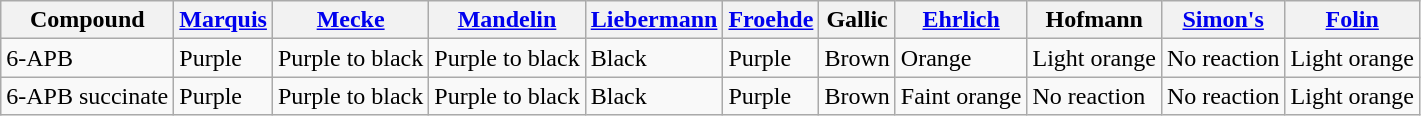<table class="wikitable">
<tr>
<th>Compound</th>
<th><a href='#'>Marquis</a></th>
<th><a href='#'>Mecke</a></th>
<th><a href='#'>Mandelin</a></th>
<th><a href='#'>Liebermann</a></th>
<th><a href='#'>Froehde</a></th>
<th>Gallic</th>
<th><a href='#'>Ehrlich</a></th>
<th>Hofmann</th>
<th><a href='#'>Simon's</a></th>
<th><a href='#'>Folin</a></th>
</tr>
<tr>
<td>6-APB</td>
<td>Purple</td>
<td>Purple to black</td>
<td>Purple to black</td>
<td>Black</td>
<td>Purple</td>
<td>Brown</td>
<td>Orange</td>
<td>Light orange</td>
<td>No reaction</td>
<td>Light orange</td>
</tr>
<tr>
<td>6-APB succinate</td>
<td>Purple</td>
<td>Purple to black</td>
<td>Purple to black</td>
<td>Black</td>
<td>Purple</td>
<td>Brown</td>
<td>Faint orange</td>
<td>No reaction</td>
<td>No reaction</td>
<td>Light orange</td>
</tr>
</table>
